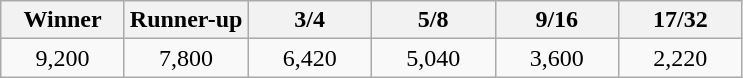<table class="wikitable" style="text-align:center">
<tr>
<th width="75">Winner</th>
<th width="75">Runner-up</th>
<th width="75">3/4</th>
<th width="75">5/8</th>
<th width="75">9/16</th>
<th width="75">17/32</th>
</tr>
<tr>
<td>9,200</td>
<td>7,800</td>
<td>6,420</td>
<td>5,040</td>
<td>3,600</td>
<td>2,220</td>
</tr>
</table>
